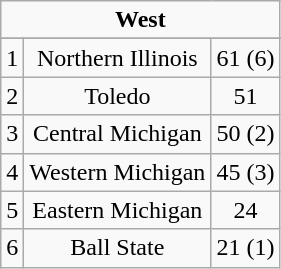<table class="wikitable" style="display: inline-table;">
<tr align="center">
<td align="center" Colspan="3"><strong>West</strong></td>
</tr>
<tr align="center">
</tr>
<tr align="center">
<td>1</td>
<td>Northern Illinois</td>
<td>61 (6)</td>
</tr>
<tr align="center">
<td>2</td>
<td>Toledo</td>
<td>51</td>
</tr>
<tr align="center">
<td>3</td>
<td>Central Michigan</td>
<td>50 (2)</td>
</tr>
<tr align="center">
<td>4</td>
<td>Western Michigan</td>
<td>45 (3)</td>
</tr>
<tr align="center">
<td>5</td>
<td>Eastern Michigan</td>
<td>24</td>
</tr>
<tr align="center">
<td>6</td>
<td>Ball State</td>
<td>21 (1)</td>
</tr>
</table>
